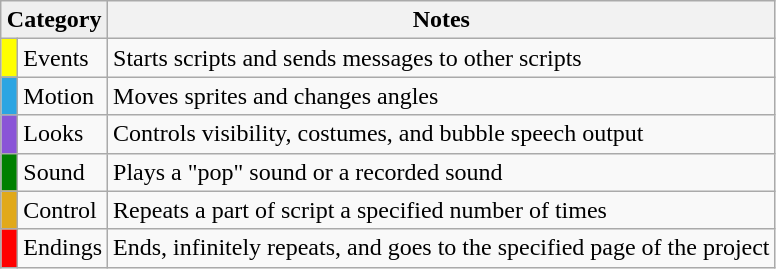<table class="wikitable" style="text-align: left">
<tr>
<th colspan="2" style="background: #efefef;">Category</th>
<th>Notes</th>
</tr>
<tr valign="top">
<td bgcolor="yellow"> </td>
<td>Events</td>
<td>Starts scripts and sends messages to other scripts</td>
</tr>
<tr valign="top">
<td bgcolor="#2CA5E2"> </td>
<td>Motion</td>
<td>Moves sprites and changes angles</td>
</tr>
<tr valign="top">
<td bgcolor="#8A55D7"> </td>
<td>Looks</td>
<td>Controls visibility, costumes, and bubble speech output</td>
</tr>
<tr valign="top">
<td bgcolor="green"> </td>
<td>Sound</td>
<td>Plays a "pop" sound or a recorded sound</td>
</tr>
<tr valign="top">
<td bgcolor="#E1A91A"> </td>
<td>Control</td>
<td>Repeats a part of script a specified number of times</td>
</tr>
<tr valign="top">
<td bgcolor="red"> </td>
<td>Endings</td>
<td>Ends, infinitely repeats, and goes to the specified page of the project</td>
</tr>
</table>
